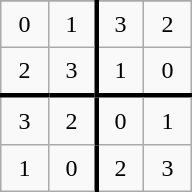<table class="wikitable" style="margin-left:auto;margin-right:auto;text-align:center;width:8em;height:8em;table-layout:fixed;">
<tr>
</tr>
<tr>
<td>0</td>
<td style="border-right:solid">1</td>
<td>3</td>
<td>2</td>
</tr>
<tr>
<td>2</td>
<td style="border-right:solid">3</td>
<td>1</td>
<td>0</td>
</tr>
<tr>
<td style="border-top:solid">3</td>
<td style="border-top:solid;border-right:solid">2</td>
<td style="border-top:solid">0</td>
<td style="border-top:solid">1</td>
</tr>
<tr>
<td>1</td>
<td style="border-right:solid">0</td>
<td>2</td>
<td>3</td>
</tr>
</table>
